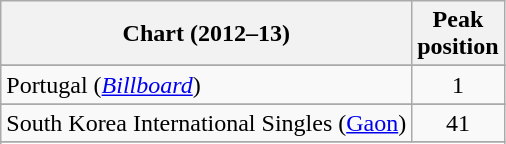<table class="wikitable plainrowheaders sortable" style="text-align:left;" style="text-align:left">
<tr>
<th scope="col">Chart (2012–13)</th>
<th scope="col">Peak<br>position</th>
</tr>
<tr>
</tr>
<tr>
</tr>
<tr>
</tr>
<tr>
</tr>
<tr>
</tr>
<tr>
</tr>
<tr>
</tr>
<tr>
</tr>
<tr>
</tr>
<tr>
</tr>
<tr>
</tr>
<tr>
</tr>
<tr>
</tr>
<tr>
</tr>
<tr>
</tr>
<tr>
</tr>
<tr>
</tr>
<tr>
<td>Portugal (<em><a href='#'>Billboard</a></em>)</td>
<td style="text-align:center;">1</td>
</tr>
<tr>
</tr>
<tr>
</tr>
<tr>
<td>South Korea International Singles (<a href='#'>Gaon</a>)</td>
<td style="text-align:center;">41</td>
</tr>
<tr>
</tr>
<tr>
</tr>
<tr>
</tr>
<tr>
</tr>
<tr>
</tr>
<tr>
</tr>
<tr>
</tr>
</table>
